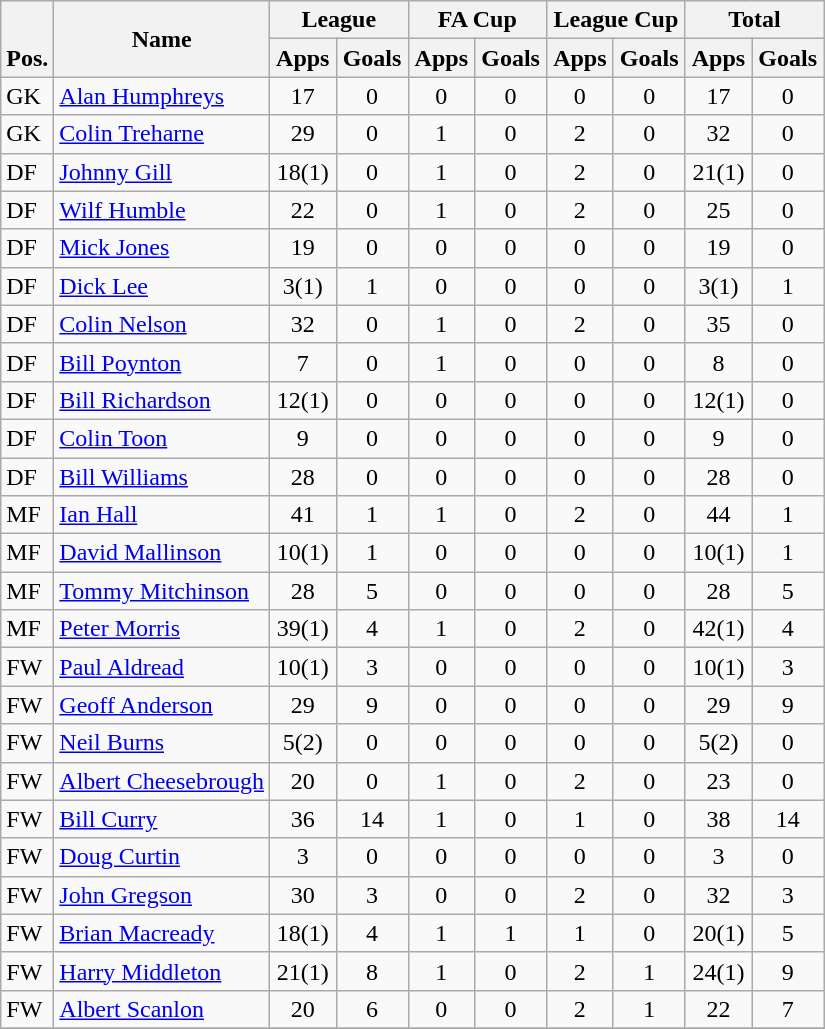<table class="wikitable" style="text-align:center">
<tr>
<th rowspan="2" valign="bottom">Pos.</th>
<th rowspan="2">Name</th>
<th colspan="2" width="85">League</th>
<th colspan="2" width="85">FA Cup</th>
<th colspan="2" width="85">League Cup</th>
<th colspan="2" width="85">Total</th>
</tr>
<tr>
<th>Apps</th>
<th>Goals</th>
<th>Apps</th>
<th>Goals</th>
<th>Apps</th>
<th>Goals</th>
<th>Apps</th>
<th>Goals</th>
</tr>
<tr>
<td align="left">GK</td>
<td align="left"> <a href='#'>Alan Humphreys</a></td>
<td>17</td>
<td>0</td>
<td>0</td>
<td>0</td>
<td>0</td>
<td>0</td>
<td>17</td>
<td>0</td>
</tr>
<tr>
<td align="left">GK</td>
<td align="left"> <a href='#'>Colin Treharne</a></td>
<td>29</td>
<td>0</td>
<td>1</td>
<td>0</td>
<td>2</td>
<td>0</td>
<td>32</td>
<td>0</td>
</tr>
<tr>
<td align="left">DF</td>
<td align="left"> <a href='#'>Johnny Gill</a></td>
<td>18(1)</td>
<td>0</td>
<td>1</td>
<td>0</td>
<td>2</td>
<td>0</td>
<td>21(1)</td>
<td>0</td>
</tr>
<tr>
<td align="left">DF</td>
<td align="left"> <a href='#'>Wilf Humble</a></td>
<td>22</td>
<td>0</td>
<td>1</td>
<td>0</td>
<td>2</td>
<td>0</td>
<td>25</td>
<td>0</td>
</tr>
<tr>
<td align="left">DF</td>
<td align="left"> <a href='#'>Mick Jones</a></td>
<td>19</td>
<td>0</td>
<td>0</td>
<td>0</td>
<td>0</td>
<td>0</td>
<td>19</td>
<td>0</td>
</tr>
<tr>
<td align="left">DF</td>
<td align="left"> <a href='#'>Dick Lee</a></td>
<td>3(1)</td>
<td>1</td>
<td>0</td>
<td>0</td>
<td>0</td>
<td>0</td>
<td>3(1)</td>
<td>1</td>
</tr>
<tr>
<td align="left">DF</td>
<td align="left"> <a href='#'>Colin Nelson</a></td>
<td>32</td>
<td>0</td>
<td>1</td>
<td>0</td>
<td>2</td>
<td>0</td>
<td>35</td>
<td>0</td>
</tr>
<tr>
<td align="left">DF</td>
<td align="left"> <a href='#'>Bill Poynton</a></td>
<td>7</td>
<td>0</td>
<td>1</td>
<td>0</td>
<td>0</td>
<td>0</td>
<td>8</td>
<td>0</td>
</tr>
<tr>
<td align="left">DF</td>
<td align="left"> <a href='#'>Bill Richardson</a></td>
<td>12(1)</td>
<td>0</td>
<td>0</td>
<td>0</td>
<td>0</td>
<td>0</td>
<td>12(1)</td>
<td>0</td>
</tr>
<tr>
<td align="left">DF</td>
<td align="left"> <a href='#'>Colin Toon</a></td>
<td>9</td>
<td>0</td>
<td>0</td>
<td>0</td>
<td>0</td>
<td>0</td>
<td>9</td>
<td>0</td>
</tr>
<tr>
<td align="left">DF</td>
<td align="left"> <a href='#'>Bill Williams</a></td>
<td>28</td>
<td>0</td>
<td>0</td>
<td>0</td>
<td>0</td>
<td>0</td>
<td>28</td>
<td>0</td>
</tr>
<tr>
<td align="left">MF</td>
<td align="left"> <a href='#'>Ian Hall</a></td>
<td>41</td>
<td>1</td>
<td>1</td>
<td>0</td>
<td>2</td>
<td>0</td>
<td>44</td>
<td>1</td>
</tr>
<tr>
<td align="left">MF</td>
<td align="left"> <a href='#'>David Mallinson</a></td>
<td>10(1)</td>
<td>1</td>
<td>0</td>
<td>0</td>
<td>0</td>
<td>0</td>
<td>10(1)</td>
<td>1</td>
</tr>
<tr>
<td align="left">MF</td>
<td align="left"> <a href='#'>Tommy Mitchinson</a></td>
<td>28</td>
<td>5</td>
<td>0</td>
<td>0</td>
<td>0</td>
<td>0</td>
<td>28</td>
<td>5</td>
</tr>
<tr>
<td align="left">MF</td>
<td align="left"> <a href='#'>Peter Morris</a></td>
<td>39(1)</td>
<td>4</td>
<td>1</td>
<td>0</td>
<td>2</td>
<td>0</td>
<td>42(1)</td>
<td>4</td>
</tr>
<tr>
<td align="left">FW</td>
<td align="left"> <a href='#'>Paul Aldread</a></td>
<td>10(1)</td>
<td>3</td>
<td>0</td>
<td>0</td>
<td>0</td>
<td>0</td>
<td>10(1)</td>
<td>3</td>
</tr>
<tr>
<td align="left">FW</td>
<td align="left"> <a href='#'>Geoff Anderson</a></td>
<td>29</td>
<td>9</td>
<td>0</td>
<td>0</td>
<td>0</td>
<td>0</td>
<td>29</td>
<td>9</td>
</tr>
<tr>
<td align="left">FW</td>
<td align="left"> <a href='#'>Neil Burns</a></td>
<td>5(2)</td>
<td>0</td>
<td>0</td>
<td>0</td>
<td>0</td>
<td>0</td>
<td>5(2)</td>
<td>0</td>
</tr>
<tr>
<td align="left">FW</td>
<td align="left"> <a href='#'>Albert Cheesebrough</a></td>
<td>20</td>
<td>0</td>
<td>1</td>
<td>0</td>
<td>2</td>
<td>0</td>
<td>23</td>
<td>0</td>
</tr>
<tr>
<td align="left">FW</td>
<td align="left"> <a href='#'>Bill Curry</a></td>
<td>36</td>
<td>14</td>
<td>1</td>
<td>0</td>
<td>1</td>
<td>0</td>
<td>38</td>
<td>14</td>
</tr>
<tr>
<td align="left">FW</td>
<td align="left"> <a href='#'>Doug Curtin</a></td>
<td>3</td>
<td>0</td>
<td>0</td>
<td>0</td>
<td>0</td>
<td>0</td>
<td>3</td>
<td>0</td>
</tr>
<tr>
<td align="left">FW</td>
<td align="left"> <a href='#'>John Gregson</a></td>
<td>30</td>
<td>3</td>
<td>0</td>
<td>0</td>
<td>2</td>
<td>0</td>
<td>32</td>
<td>3</td>
</tr>
<tr>
<td align="left">FW</td>
<td align="left"> <a href='#'>Brian Macready</a></td>
<td>18(1)</td>
<td>4</td>
<td>1</td>
<td>1</td>
<td>1</td>
<td>0</td>
<td>20(1)</td>
<td>5</td>
</tr>
<tr>
<td align="left">FW</td>
<td align="left"> <a href='#'>Harry Middleton</a></td>
<td>21(1)</td>
<td>8</td>
<td>1</td>
<td>0</td>
<td>2</td>
<td>1</td>
<td>24(1)</td>
<td>9</td>
</tr>
<tr>
<td align="left">FW</td>
<td align="left"> <a href='#'>Albert Scanlon</a></td>
<td>20</td>
<td>6</td>
<td>0</td>
<td>0</td>
<td>2</td>
<td>1</td>
<td>22</td>
<td>7</td>
</tr>
<tr>
</tr>
</table>
